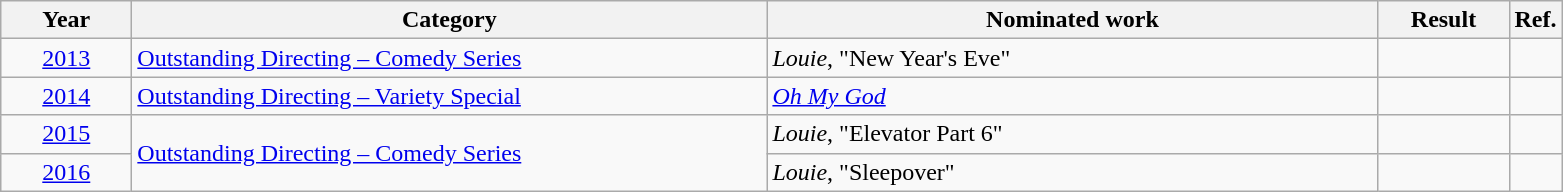<table class=wikitable>
<tr>
<th scope="col" style="width:5em;">Year</th>
<th scope="col" style="width:26em;">Category</th>
<th scope="col" style="width:25em;">Nominated work</th>
<th scope="col" style="width:5em;">Result</th>
<th>Ref.</th>
</tr>
<tr>
<td style="text-align:center;"><a href='#'>2013</a></td>
<td><a href='#'>Outstanding Directing – Comedy Series</a></td>
<td><em>Louie</em>, "New Year's Eve"</td>
<td></td>
<td style="text-align: center;"></td>
</tr>
<tr>
<td style="text-align:center;"><a href='#'>2014</a></td>
<td><a href='#'>Outstanding Directing – Variety Special</a></td>
<td><em><a href='#'>Oh My God</a></em></td>
<td></td>
<td></td>
</tr>
<tr>
<td style="text-align:center;"><a href='#'>2015</a></td>
<td rowspan=2><a href='#'>Outstanding Directing – Comedy Series</a></td>
<td><em>Louie</em>, "Elevator Part 6"</td>
<td></td>
<td style="text-align: center;"></td>
</tr>
<tr>
<td style="text-align:center;"><a href='#'>2016</a></td>
<td><em>Louie</em>, "Sleepover"</td>
<td></td>
<td></td>
</tr>
</table>
